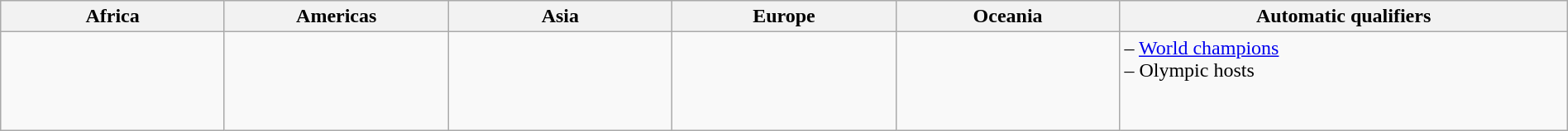<table class=wikitable width=100%>
<tr>
<th width=13%>Africa</th>
<th width=13%>Americas</th>
<th width=13%>Asia</th>
<th width=13%>Europe</th>
<th width=13%>Oceania</th>
<th width=26%>Automatic qualifiers</th>
</tr>
<tr valign=top>
<td></td>
<td><br></td>
<td></td>
<td><br><br><em></em> <br><em></em><br> <em></em></td>
<td></td>
<td> – <a href='#'>World champions</a><br> – Olympic hosts</td>
</tr>
</table>
